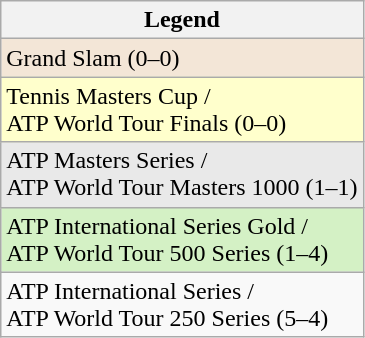<table class="wikitable sortable">
<tr>
<th>Legend</th>
</tr>
<tr style="background:#f3e6d7;">
<td>Grand Slam (0–0)</td>
</tr>
<tr style="background:#ffffcc;">
<td>Tennis Masters Cup / <br> ATP World Tour Finals (0–0)</td>
</tr>
<tr style="background:#e9e9e9;">
<td>ATP Masters Series / <br> ATP World Tour Masters 1000 (1–1)</td>
</tr>
<tr style="background:#d4f1c5;">
<td>ATP International Series Gold / <br> ATP World Tour 500 Series (1–4)</td>
</tr>
<tr>
<td>ATP International Series / <br> ATP World Tour 250 Series (5–4)</td>
</tr>
</table>
